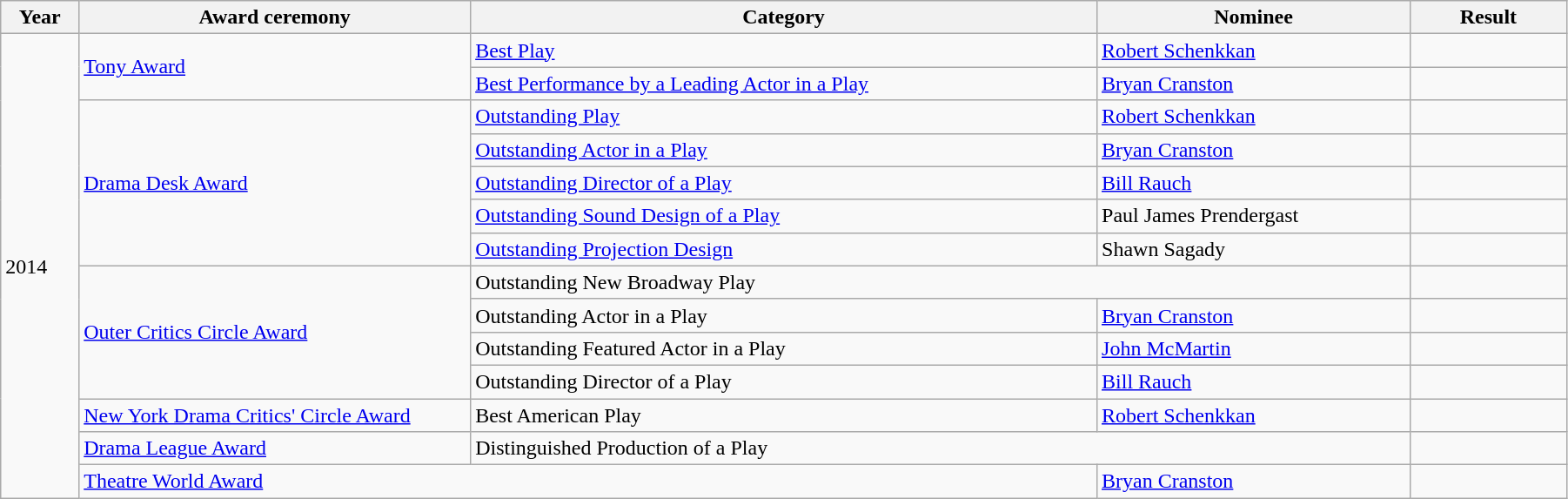<table class="wikitable" width="95%">
<tr>
<th width="5%">Year</th>
<th width="25%">Award ceremony</th>
<th width="40%">Category</th>
<th width="20%">Nominee</th>
<th width="10%">Result</th>
</tr>
<tr>
<td rowspan="14">2014</td>
<td rowspan="2"><a href='#'>Tony Award</a></td>
<td><a href='#'>Best Play</a></td>
<td><a href='#'>Robert Schenkkan</a></td>
<td></td>
</tr>
<tr>
<td><a href='#'>Best Performance by a Leading Actor in a Play</a></td>
<td><a href='#'>Bryan Cranston</a></td>
<td></td>
</tr>
<tr>
<td rowspan="5"><a href='#'>Drama Desk Award</a></td>
<td><a href='#'>Outstanding Play</a></td>
<td><a href='#'>Robert Schenkkan</a></td>
<td></td>
</tr>
<tr>
<td><a href='#'>Outstanding Actor in a Play</a></td>
<td><a href='#'>Bryan Cranston</a></td>
<td></td>
</tr>
<tr>
<td><a href='#'>Outstanding Director of a Play</a></td>
<td><a href='#'>Bill Rauch</a></td>
<td></td>
</tr>
<tr>
<td><a href='#'>Outstanding Sound Design of a Play</a></td>
<td>Paul James Prendergast</td>
<td></td>
</tr>
<tr>
<td><a href='#'>Outstanding Projection Design</a></td>
<td>Shawn Sagady</td>
<td></td>
</tr>
<tr>
<td rowspan="4"><a href='#'>Outer Critics Circle Award</a></td>
<td colspan="2">Outstanding New Broadway Play</td>
<td></td>
</tr>
<tr>
<td>Outstanding Actor in a Play</td>
<td><a href='#'>Bryan Cranston</a></td>
<td></td>
</tr>
<tr>
<td>Outstanding Featured Actor in a Play</td>
<td><a href='#'>John McMartin</a></td>
<td></td>
</tr>
<tr>
<td>Outstanding Director of a Play</td>
<td><a href='#'>Bill Rauch</a></td>
<td></td>
</tr>
<tr>
<td><a href='#'>New York Drama Critics' Circle Award</a></td>
<td>Best American Play</td>
<td><a href='#'>Robert Schenkkan</a></td>
<td></td>
</tr>
<tr>
<td><a href='#'>Drama League Award</a></td>
<td colspan="2">Distinguished Production of a Play</td>
<td></td>
</tr>
<tr>
<td colspan="2"><a href='#'>Theatre World Award</a></td>
<td><a href='#'>Bryan Cranston</a></td>
<td></td>
</tr>
</table>
